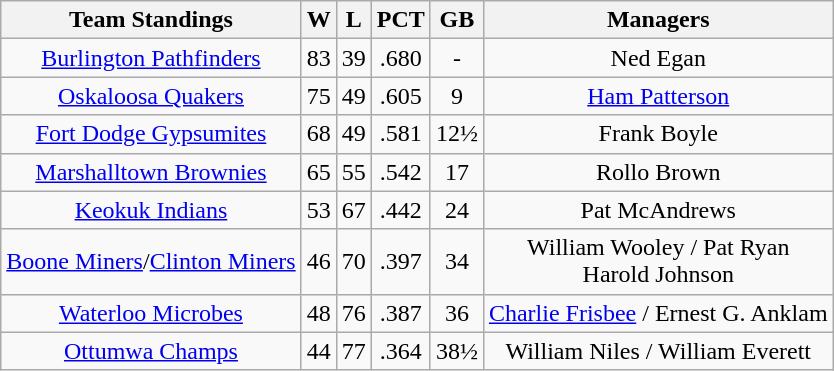<table class="wikitable">
<tr>
<th>Team Standings</th>
<th>W</th>
<th>L</th>
<th>PCT</th>
<th>GB</th>
<th>Managers</th>
</tr>
<tr align=center>
<td><a href='#'>Burlington Pathfinders</a></td>
<td>83</td>
<td>39</td>
<td>.680</td>
<td>-</td>
<td>Ned Egan</td>
</tr>
<tr align=center>
<td><a href='#'>Oskaloosa Quakers</a></td>
<td>75</td>
<td>49</td>
<td>.605</td>
<td>9</td>
<td><a href='#'>Ham Patterson</a></td>
</tr>
<tr align=center>
<td><a href='#'>Fort Dodge Gypsumites</a></td>
<td>68</td>
<td>49</td>
<td>.581</td>
<td>12½</td>
<td>Frank Boyle</td>
</tr>
<tr align=center>
<td><a href='#'>Marshalltown Brownies</a></td>
<td>65</td>
<td>55</td>
<td>.542</td>
<td>17</td>
<td>Rollo Brown</td>
</tr>
<tr align=center>
<td><a href='#'>Keokuk Indians</a></td>
<td>53</td>
<td>67</td>
<td>.442</td>
<td>24</td>
<td>Pat McAndrews</td>
</tr>
<tr align=center>
<td><a href='#'>Boone Miners</a>/<a href='#'>Clinton Miners</a></td>
<td>46</td>
<td>70</td>
<td>.397</td>
<td>34</td>
<td>William Wooley / Pat Ryan <br> Harold Johnson</td>
</tr>
<tr align=center>
<td><a href='#'>Waterloo Microbes</a></td>
<td>48</td>
<td>76</td>
<td>.387</td>
<td>36</td>
<td><a href='#'>Charlie Frisbee</a> / Ernest G. Anklam</td>
</tr>
<tr align=center>
<td><a href='#'>Ottumwa Champs</a></td>
<td>44</td>
<td>77</td>
<td>.364</td>
<td>38½</td>
<td>William Niles / William Everett</td>
</tr>
</table>
